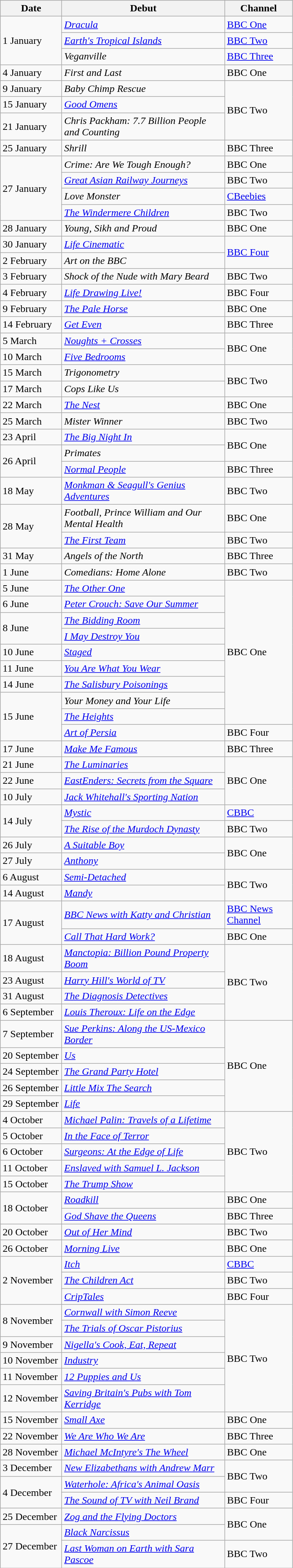<table class="wikitable">
<tr>
<th width=90>Date</th>
<th width=250>Debut</th>
<th width=100>Channel</th>
</tr>
<tr>
<td rowspan="3">1 January</td>
<td><em><a href='#'>Dracula</a></em></td>
<td><a href='#'>BBC One</a></td>
</tr>
<tr>
<td><em><a href='#'>Earth's Tropical Islands</a></em></td>
<td><a href='#'>BBC Two</a></td>
</tr>
<tr>
<td><em>Veganville</em></td>
<td><a href='#'>BBC Three</a></td>
</tr>
<tr>
<td>4 January</td>
<td><em>First and Last</em></td>
<td>BBC One</td>
</tr>
<tr>
<td>9 January</td>
<td><em>Baby Chimp Rescue</em></td>
<td rowspan="3">BBC Two</td>
</tr>
<tr>
<td>15 January</td>
<td><em><a href='#'>Good Omens</a></em></td>
</tr>
<tr>
<td>21 January</td>
<td><em>Chris Packham: 7.7 Billion People and Counting</em></td>
</tr>
<tr>
<td>25 January</td>
<td><em>Shrill</em></td>
<td>BBC Three</td>
</tr>
<tr>
<td rowspan="4">27 January</td>
<td><em>Crime: Are We Tough Enough?</em></td>
<td>BBC One</td>
</tr>
<tr>
<td><em><a href='#'>Great Asian Railway Journeys</a></em></td>
<td>BBC Two</td>
</tr>
<tr>
<td><em>Love Monster</em></td>
<td><a href='#'>CBeebies</a></td>
</tr>
<tr>
<td><em><a href='#'>The Windermere Children</a></em></td>
<td>BBC Two</td>
</tr>
<tr>
<td>28 January</td>
<td><em>Young, Sikh and Proud</em></td>
<td>BBC One</td>
</tr>
<tr>
<td>30 January</td>
<td><em><a href='#'>Life Cinematic</a></em></td>
<td rowspan="2"><a href='#'>BBC Four</a></td>
</tr>
<tr>
<td>2 February</td>
<td><em>Art on the BBC</em></td>
</tr>
<tr>
<td>3 February</td>
<td><em>Shock of the Nude with Mary Beard</em></td>
<td>BBC Two</td>
</tr>
<tr>
<td>4 February</td>
<td><em><a href='#'>Life Drawing Live!</a></em></td>
<td>BBC Four</td>
</tr>
<tr>
<td>9 February</td>
<td><em><a href='#'>The Pale Horse</a></em></td>
<td>BBC One</td>
</tr>
<tr>
<td>14 February</td>
<td><em><a href='#'>Get Even</a></em></td>
<td>BBC Three</td>
</tr>
<tr>
<td>5 March</td>
<td><em><a href='#'>Noughts + Crosses</a></em></td>
<td rowspan="2">BBC One</td>
</tr>
<tr>
<td>10 March</td>
<td><em><a href='#'>Five Bedrooms</a></em></td>
</tr>
<tr>
<td>15 March</td>
<td><em>Trigonometry</em></td>
<td rowspan="2">BBC Two</td>
</tr>
<tr>
<td>17 March</td>
<td><em>Cops Like Us</em></td>
</tr>
<tr>
<td>22 March</td>
<td><em><a href='#'>The Nest</a></em></td>
<td>BBC One</td>
</tr>
<tr>
<td>25 March</td>
<td><em>Mister Winner</em></td>
<td>BBC Two</td>
</tr>
<tr>
<td>23 April</td>
<td><em><a href='#'>The Big Night In</a></em></td>
<td rowspan="2">BBC One</td>
</tr>
<tr>
<td rowspan="2">26 April</td>
<td><em>Primates</em></td>
</tr>
<tr>
<td><em><a href='#'>Normal People</a></em></td>
<td>BBC Three</td>
</tr>
<tr>
<td>18 May</td>
<td><em><a href='#'>Monkman & Seagull's Genius Adventures</a></em></td>
<td>BBC Two</td>
</tr>
<tr>
<td rowspan="2">28 May</td>
<td><em>Football, Prince William and Our Mental Health</em></td>
<td>BBC One</td>
</tr>
<tr>
<td><em><a href='#'>The First Team</a></em></td>
<td>BBC Two</td>
</tr>
<tr>
<td>31 May</td>
<td><em>Angels of the North</em></td>
<td>BBC Three</td>
</tr>
<tr>
<td>1 June</td>
<td><em>Comedians: Home Alone</em></td>
<td>BBC Two</td>
</tr>
<tr>
<td>5 June</td>
<td><em><a href='#'>The Other One</a></em></td>
<td rowspan="9">BBC One</td>
</tr>
<tr>
<td>6 June</td>
<td><em><a href='#'>Peter Crouch: Save Our Summer</a></em></td>
</tr>
<tr>
<td rowspan="2">8 June</td>
<td><em><a href='#'>The Bidding Room</a></em></td>
</tr>
<tr>
<td><em><a href='#'>I May Destroy You</a></em></td>
</tr>
<tr>
<td>10 June</td>
<td><em><a href='#'>Staged</a></em></td>
</tr>
<tr>
<td>11 June</td>
<td><em><a href='#'>You Are What You Wear</a></em></td>
</tr>
<tr>
<td>14 June</td>
<td><em><a href='#'>The Salisbury Poisonings</a></em></td>
</tr>
<tr>
<td rowspan="3">15 June</td>
<td><em>Your Money and Your Life</em></td>
</tr>
<tr>
<td><em><a href='#'>The Heights</a></em></td>
</tr>
<tr>
<td><em><a href='#'>Art of Persia</a></em></td>
<td>BBC Four</td>
</tr>
<tr>
<td>17 June</td>
<td><em><a href='#'>Make Me Famous</a></em></td>
<td>BBC Three</td>
</tr>
<tr>
<td>21 June</td>
<td><em><a href='#'>The Luminaries</a></em></td>
<td rowspan="3">BBC One</td>
</tr>
<tr>
<td>22 June</td>
<td><em><a href='#'>EastEnders: Secrets from the Square</a></em></td>
</tr>
<tr>
<td>10 July</td>
<td><em><a href='#'>Jack Whitehall's Sporting Nation</a></em></td>
</tr>
<tr>
<td rowspan="2">14 July</td>
<td><em><a href='#'>Mystic</a></em></td>
<td><a href='#'>CBBC</a></td>
</tr>
<tr>
<td><em><a href='#'>The Rise of the Murdoch Dynasty</a></em></td>
<td>BBC Two</td>
</tr>
<tr>
<td>26 July</td>
<td><em><a href='#'>A Suitable Boy</a></em></td>
<td rowspan="2">BBC One</td>
</tr>
<tr>
<td>27 July</td>
<td><em><a href='#'>Anthony</a></em></td>
</tr>
<tr>
<td>6 August</td>
<td><em><a href='#'>Semi-Detached</a></em></td>
<td rowspan="2">BBC Two</td>
</tr>
<tr>
<td>14 August</td>
<td><em><a href='#'>Mandy</a></em></td>
</tr>
<tr>
<td rowspan="2">17 August</td>
<td><em><a href='#'>BBC News with Katty and Christian</a></em></td>
<td><a href='#'>BBC News Channel</a></td>
</tr>
<tr>
<td><em><a href='#'>Call That Hard Work?</a></em></td>
<td>BBC One</td>
</tr>
<tr>
<td>18 August</td>
<td><em><a href='#'>Manctopia: Billion Pound Property Boom</a></em></td>
<td rowspan="4">BBC Two</td>
</tr>
<tr>
<td>23 August</td>
<td><em><a href='#'>Harry Hill's World of TV</a></em></td>
</tr>
<tr>
<td>31 August</td>
<td><em><a href='#'>The Diagnosis Detectives</a></em></td>
</tr>
<tr>
<td>6 September</td>
<td><em><a href='#'>Louis Theroux: Life on the Edge</a></em></td>
</tr>
<tr>
<td>7 September</td>
<td><em><a href='#'>Sue Perkins: Along the US-Mexico Border</a></em></td>
<td rowspan="5">BBC One</td>
</tr>
<tr>
<td>20 September</td>
<td><em><a href='#'>Us</a></em></td>
</tr>
<tr>
<td>24 September</td>
<td><em><a href='#'>The Grand Party Hotel</a></em></td>
</tr>
<tr>
<td>26 September</td>
<td><em><a href='#'>Little Mix The Search</a></em></td>
</tr>
<tr>
<td>29 September</td>
<td><em><a href='#'>Life</a></em></td>
</tr>
<tr>
<td>4 October</td>
<td><em><a href='#'>Michael Palin: Travels of a Lifetime</a></em></td>
<td rowspan="5">BBC Two</td>
</tr>
<tr>
<td>5 October</td>
<td><em><a href='#'>In the Face of Terror</a></em></td>
</tr>
<tr>
<td>6 October</td>
<td><em><a href='#'>Surgeons: At the Edge of Life</a></em></td>
</tr>
<tr>
<td>11 October</td>
<td><em><a href='#'>Enslaved with Samuel L. Jackson</a></em></td>
</tr>
<tr>
<td>15 October</td>
<td><em><a href='#'>The Trump Show</a></em></td>
</tr>
<tr>
<td rowspan="2">18 October</td>
<td><em><a href='#'>Roadkill</a></em></td>
<td>BBC One</td>
</tr>
<tr>
<td><em><a href='#'>God Shave the Queens</a></em></td>
<td>BBC Three</td>
</tr>
<tr>
<td>20 October</td>
<td><em><a href='#'>Out of Her Mind</a></em></td>
<td>BBC Two</td>
</tr>
<tr>
<td>26 October</td>
<td><em><a href='#'>Morning Live</a></em></td>
<td>BBC One</td>
</tr>
<tr>
<td rowspan="3">2 November</td>
<td><em><a href='#'>Itch</a></em></td>
<td><a href='#'>CBBC</a></td>
</tr>
<tr>
<td><em><a href='#'>The Children Act</a></em></td>
<td>BBC Two</td>
</tr>
<tr>
<td><em><a href='#'>CripTales</a></em></td>
<td>BBC Four</td>
</tr>
<tr>
<td rowspan="2">8 November</td>
<td><em><a href='#'>Cornwall with Simon Reeve</a></em></td>
<td rowspan="6">BBC Two</td>
</tr>
<tr>
<td><em><a href='#'>The Trials of Oscar Pistorius</a></em></td>
</tr>
<tr>
<td>9 November</td>
<td><em><a href='#'>Nigella's Cook, Eat, Repeat</a></em></td>
</tr>
<tr>
<td>10 November</td>
<td><em><a href='#'>Industry</a></em></td>
</tr>
<tr>
<td>11 November</td>
<td><em><a href='#'>12 Puppies and Us</a></em></td>
</tr>
<tr>
<td>12 November</td>
<td><em><a href='#'>Saving Britain's Pubs with Tom Kerridge</a></em></td>
</tr>
<tr>
<td>15 November</td>
<td><em><a href='#'>Small Axe</a></em></td>
<td>BBC One</td>
</tr>
<tr>
<td>22 November</td>
<td><em><a href='#'>We Are Who We Are</a></em></td>
<td>BBC Three</td>
</tr>
<tr>
<td>28 November</td>
<td><em><a href='#'>Michael McIntyre's The Wheel</a></em></td>
<td>BBC One</td>
</tr>
<tr>
<td>3 December</td>
<td><em><a href='#'>New Elizabethans with Andrew Marr</a></em></td>
<td rowspan="2">BBC Two</td>
</tr>
<tr>
<td rowspan="2">4 December</td>
<td><em><a href='#'>Waterhole: Africa's Animal Oasis</a></em></td>
</tr>
<tr>
<td><em><a href='#'>The Sound of TV with Neil Brand</a></em></td>
<td>BBC Four</td>
</tr>
<tr>
<td>25 December</td>
<td><em><a href='#'>Zog and the Flying Doctors</a></em></td>
<td rowspan="2">BBC One</td>
</tr>
<tr>
<td rowspan="2">27 December</td>
<td><em><a href='#'>Black Narcissus</a></em></td>
</tr>
<tr>
<td><em><a href='#'>Last Woman on Earth with Sara Pascoe</a></em></td>
<td rowspan="2">BBC Two</td>
</tr>
</table>
